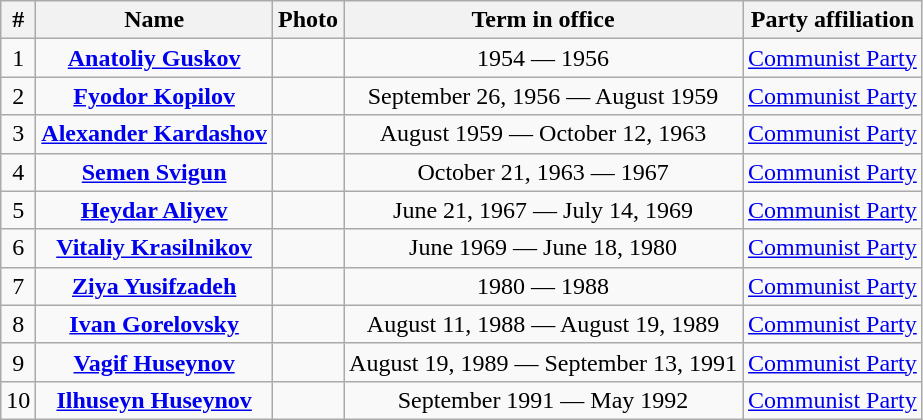<table class=wikitable style="text-align:center;">
<tr>
<th>#</th>
<th>Name</th>
<th>Photo</th>
<th>Term in office</th>
<th>Party affiliation</th>
</tr>
<tr>
<td>1</td>
<td><strong><a href='#'>Anatoliy Guskov</a></strong></td>
<td></td>
<td>1954 — 1956</td>
<td><a href='#'>Communist Party</a></td>
</tr>
<tr>
<td>2</td>
<td><strong><a href='#'>Fyodor Kopilov</a></strong></td>
<td></td>
<td>September 26, 1956 — August 1959</td>
<td><a href='#'>Communist Party</a></td>
</tr>
<tr>
<td>3</td>
<td><strong><a href='#'>Alexander Kardashov</a></strong></td>
<td></td>
<td>August 1959 — October 12, 1963</td>
<td><a href='#'>Communist Party</a></td>
</tr>
<tr>
<td>4</td>
<td><strong><a href='#'>Semen Svigun</a></strong></td>
<td></td>
<td>October 21, 1963 — 1967</td>
<td><a href='#'>Communist Party</a></td>
</tr>
<tr>
<td>5</td>
<td><strong><a href='#'>Heydar Aliyev</a></strong></td>
<td></td>
<td>June 21, 1967 — July 14, 1969</td>
<td><a href='#'>Communist Party</a></td>
</tr>
<tr>
<td>6</td>
<td><strong><a href='#'>Vitaliy Krasilnikov</a></strong></td>
<td></td>
<td>June 1969 — June 18, 1980</td>
<td><a href='#'>Communist Party</a></td>
</tr>
<tr>
<td>7</td>
<td><strong><a href='#'>Ziya Yusifzadeh</a></strong></td>
<td></td>
<td>1980 — 1988</td>
<td><a href='#'>Communist Party</a></td>
</tr>
<tr>
<td>8</td>
<td><strong><a href='#'>Ivan Gorelovsky</a></strong></td>
<td></td>
<td>August 11, 1988 — August 19, 1989</td>
<td><a href='#'>Communist Party</a></td>
</tr>
<tr>
<td>9</td>
<td><strong><a href='#'>Vagif Huseynov</a></strong></td>
<td></td>
<td>August 19, 1989 — September 13, 1991</td>
<td><a href='#'>Communist Party</a></td>
</tr>
<tr>
<td>10</td>
<td><strong><a href='#'>Ilhuseyn Huseynov</a></strong></td>
<td></td>
<td>September 1991 — May 1992</td>
<td><a href='#'>Communist Party</a></td>
</tr>
</table>
